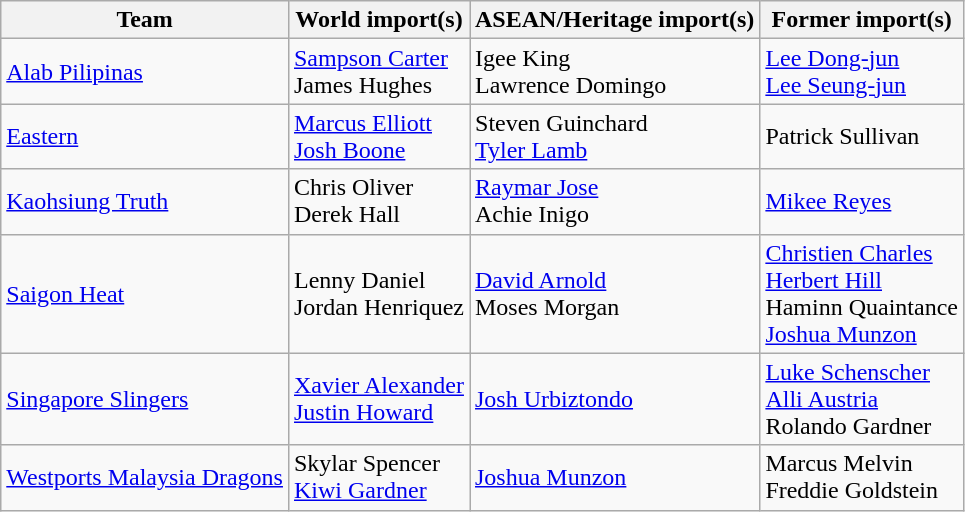<table class="wikitable">
<tr>
<th>Team</th>
<th>World import(s)</th>
<th>ASEAN/Heritage import(s)</th>
<th>Former import(s)</th>
</tr>
<tr>
<td><a href='#'>Alab Pilipinas</a></td>
<td> <a href='#'>Sampson Carter</a> <br>  James Hughes</td>
<td>  Igee King <br>   Lawrence Domingo</td>
<td> <a href='#'>Lee Dong-jun</a> <br> <a href='#'>Lee Seung-jun</a></td>
</tr>
<tr>
<td><a href='#'>Eastern</a></td>
<td> <a href='#'>Marcus Elliott</a> <br> <a href='#'>Josh Boone</a></td>
<td>  Steven Guinchard <br>   <a href='#'>Tyler Lamb</a></td>
<td> Patrick Sullivan</td>
</tr>
<tr>
<td><a href='#'>Kaohsiung Truth</a></td>
<td> Chris Oliver <br>   Derek Hall</td>
<td> <a href='#'>Raymar Jose</a> <br>  Achie Inigo</td>
<td> <a href='#'>Mikee Reyes</a></td>
</tr>
<tr>
<td><a href='#'>Saigon Heat</a></td>
<td> Lenny Daniel <br>  Jordan Henriquez</td>
<td>  <a href='#'>David Arnold</a> <br>   Moses Morgan</td>
<td> <a href='#'>Christien Charles</a><br>   <a href='#'>Herbert Hill</a> <br>  Haminn Quaintance <br>  <a href='#'>Joshua Munzon</a></td>
</tr>
<tr>
<td><a href='#'>Singapore Slingers</a></td>
<td> <a href='#'>Xavier Alexander</a> <br>  <a href='#'>Justin Howard</a></td>
<td>  <a href='#'>Josh Urbiztondo</a></td>
<td> <a href='#'>Luke Schenscher</a><br>   <a href='#'>Alli Austria</a> <br>   Rolando Gardner</td>
</tr>
<tr>
<td><a href='#'>Westports Malaysia Dragons</a></td>
<td> Skylar Spencer <br>  <a href='#'>Kiwi Gardner</a></td>
<td>  <a href='#'>Joshua Munzon</a></td>
<td> Marcus Melvin<br> Freddie Goldstein</td>
</tr>
</table>
